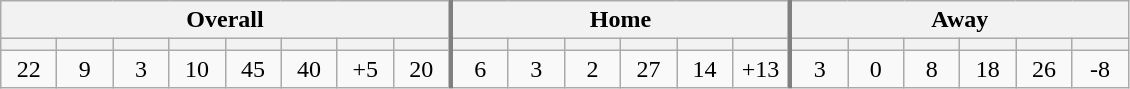<table class="wikitable" style="text-align: center;">
<tr>
<th colspan="8" style="border-right:3px solid gray;">Overall</th>
<th colspan="6" style="border-right:3px solid gray;">Home</th>
<th colspan=6>Away</th>
</tr>
<tr>
<th width=30></th>
<th width=30></th>
<th width=30></th>
<th width=30></th>
<th width=30></th>
<th width=30></th>
<th width=30></th>
<th style="width:30px; border-right:3px solid gray;"></th>
<th width=30></th>
<th width=30></th>
<th width=30></th>
<th width=30></th>
<th width=30></th>
<th style="width:30px; border-right:3px solid gray;"></th>
<th width=30></th>
<th width=30></th>
<th width=30></th>
<th width=30></th>
<th width=30></th>
<th width=30></th>
</tr>
<tr>
<td>22</td>
<td>9</td>
<td>3</td>
<td>10</td>
<td>45</td>
<td>40</td>
<td>+5</td>
<td style="width:30px; border-right:3px solid gray;">20</td>
<td>6</td>
<td>3</td>
<td>2</td>
<td>27</td>
<td>14</td>
<td style="width:30px; border-right:3px solid gray;">+13</td>
<td>3</td>
<td>0</td>
<td>8</td>
<td>18</td>
<td>26</td>
<td>-8</td>
</tr>
</table>
